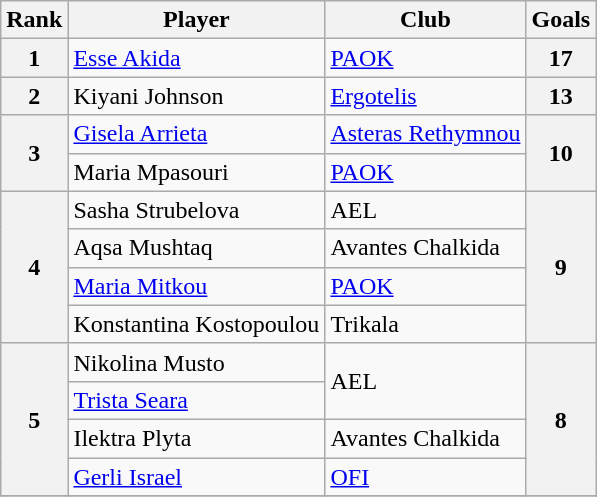<table class="wikitable" style="text-align: left;">
<tr>
<th>Rank</th>
<th>Player</th>
<th>Club</th>
<th>Goals</th>
</tr>
<tr>
<th>1</th>
<td> <a href='#'>Esse Akida</a></td>
<td><a href='#'>PAOK</a></td>
<th>17</th>
</tr>
<tr>
<th>2</th>
<td> Kiyani Johnson</td>
<td><a href='#'>Ergotelis</a></td>
<th>13</th>
</tr>
<tr>
<th rowspan="2">3</th>
<td> <a href='#'>Gisela Arrieta</a></td>
<td><a href='#'>Asteras Rethymnou</a></td>
<th rowspan="2">10</th>
</tr>
<tr>
<td> Maria Mpasouri</td>
<td><a href='#'>PAOK</a></td>
</tr>
<tr>
<th rowspan="4">4</th>
<td> Sasha Strubelova</td>
<td>AEL</td>
<th rowspan="4">9</th>
</tr>
<tr>
<td> Aqsa Mushtaq</td>
<td>Avantes Chalkida</td>
</tr>
<tr>
<td> <a href='#'>Maria Mitkou</a></td>
<td><a href='#'>PAOK</a></td>
</tr>
<tr>
<td> Konstantina Kostopoulou</td>
<td>Trikala</td>
</tr>
<tr>
<th rowspan="4">5</th>
<td> Nikolina Musto</td>
<td rowspan="2">AEL</td>
<th rowspan="4">8</th>
</tr>
<tr>
<td> <a href='#'>Trista Seara</a></td>
</tr>
<tr>
<td> Ilektra Plyta</td>
<td>Avantes Chalkida</td>
</tr>
<tr>
<td> <a href='#'>Gerli Israel</a></td>
<td><a href='#'>OFI</a></td>
</tr>
<tr>
</tr>
</table>
